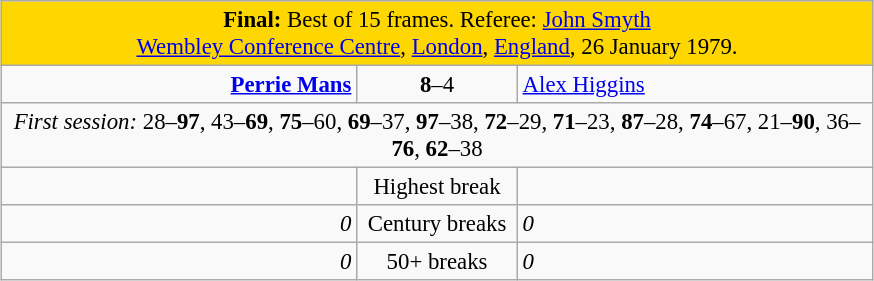<table class="wikitable" style="font-size: 95%; margin: 1em auto 1em auto;">
<tr>
<td colspan="3" align="center" bgcolor="#ffd700"><strong>Final:</strong> Best of 15 frames. Referee: <a href='#'>John Smyth</a><br><a href='#'>Wembley Conference Centre</a>, <a href='#'>London</a>, <a href='#'>England</a>, 26 January 1979.</td>
</tr>
<tr>
<td width="230" align="right"><strong><a href='#'>Perrie Mans</a></strong><br></td>
<td width="100" align="center"><strong>8</strong>–4</td>
<td width="230"><a href='#'>Alex Higgins</a><br></td>
</tr>
<tr>
<td colspan="3" align="center" style="font-size: 100%"><em>First session:</em> 28–<strong>97</strong>, 43–<strong>69</strong>, <strong>75</strong>–60, <strong>69</strong>–37, <strong>97</strong>–38, <strong>72</strong>–29, <strong>71</strong>–23, <strong>87</strong>–28, <strong>74</strong>–67, 21–<strong>90</strong>, 36–<strong>76</strong>, <strong>62</strong>–38</td>
</tr>
<tr>
<td align="right"></td>
<td align="center">Highest break</td>
<td></td>
</tr>
<tr>
<td align="right"><em>0</em></td>
<td align="center">Century breaks</td>
<td><em>0</em></td>
</tr>
<tr>
<td align="right"><em>0</em></td>
<td align="center">50+ breaks</td>
<td><em>0</em></td>
</tr>
</table>
